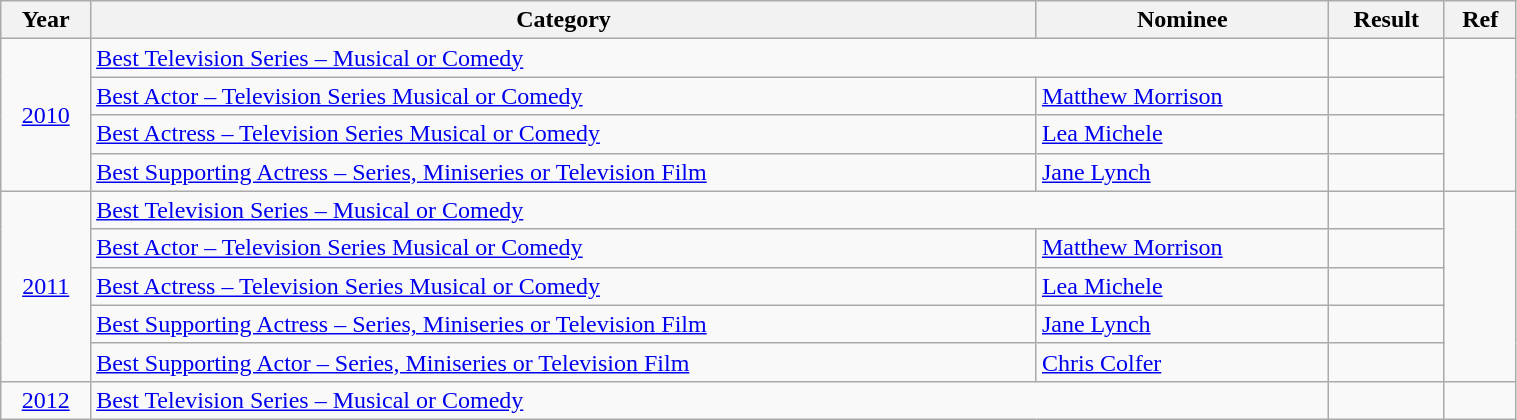<table class="wikitable" width=80%>
<tr>
<th>Year</th>
<th>Category</th>
<th>Nominee</th>
<th>Result</th>
<th>Ref</th>
</tr>
<tr>
<td rowspan="4" align="center"><a href='#'>2010</a></td>
<td colspan="2"><a href='#'>Best Television Series – Musical or Comedy</a></td>
<td></td>
<td rowspan="4" align="center"></td>
</tr>
<tr>
<td><a href='#'>Best Actor – Television Series Musical or Comedy</a></td>
<td><a href='#'>Matthew Morrison</a></td>
<td></td>
</tr>
<tr>
<td><a href='#'>Best Actress – Television Series Musical or Comedy</a></td>
<td><a href='#'>Lea Michele</a></td>
<td></td>
</tr>
<tr>
<td><a href='#'>Best Supporting Actress – Series, Miniseries or Television Film</a></td>
<td><a href='#'>Jane Lynch</a></td>
<td></td>
</tr>
<tr>
<td rowspan="5" align="center"><a href='#'>2011</a></td>
<td colspan="2"><a href='#'>Best Television Series – Musical or Comedy</a></td>
<td></td>
<td rowspan="5" align="center"></td>
</tr>
<tr>
<td><a href='#'>Best Actor – Television Series Musical or Comedy</a></td>
<td><a href='#'>Matthew Morrison</a></td>
<td></td>
</tr>
<tr>
<td><a href='#'>Best Actress – Television Series Musical or Comedy</a></td>
<td><a href='#'>Lea Michele</a></td>
<td></td>
</tr>
<tr>
<td><a href='#'>Best Supporting Actress – Series, Miniseries or Television Film</a></td>
<td><a href='#'>Jane Lynch</a></td>
<td></td>
</tr>
<tr>
<td><a href='#'>Best Supporting Actor – Series, Miniseries or Television Film</a></td>
<td><a href='#'>Chris Colfer</a></td>
<td></td>
</tr>
<tr>
<td align="center"><a href='#'>2012</a></td>
<td colspan="2"><a href='#'>Best Television Series – Musical or Comedy</a></td>
<td></td>
<td align="center"></td>
</tr>
</table>
